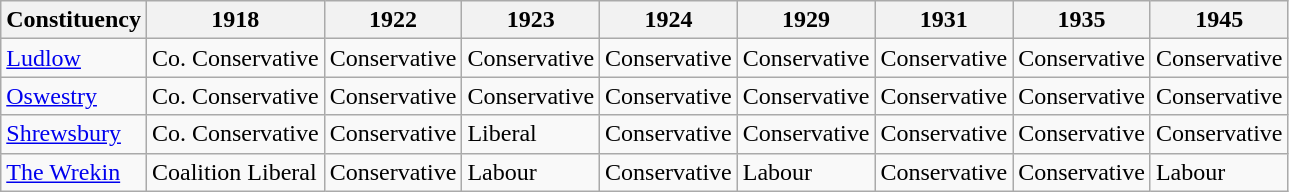<table class="wikitable sortable">
<tr>
<th>Constituency</th>
<th>1918</th>
<th>1922</th>
<th>1923</th>
<th>1924</th>
<th>1929</th>
<th>1931</th>
<th>1935</th>
<th>1945</th>
</tr>
<tr>
<td><a href='#'>Ludlow</a></td>
<td bgcolor=>Co. Conservative</td>
<td bgcolor=>Conservative</td>
<td bgcolor=>Conservative</td>
<td bgcolor=>Conservative</td>
<td bgcolor=>Conservative</td>
<td bgcolor=>Conservative</td>
<td bgcolor=>Conservative</td>
<td bgcolor=>Conservative</td>
</tr>
<tr>
<td><a href='#'>Oswestry</a></td>
<td bgcolor=>Co. Conservative</td>
<td bgcolor=>Conservative</td>
<td bgcolor=>Conservative</td>
<td bgcolor=>Conservative</td>
<td bgcolor=>Conservative</td>
<td bgcolor=>Conservative</td>
<td bgcolor=>Conservative</td>
<td bgcolor=>Conservative</td>
</tr>
<tr>
<td><a href='#'>Shrewsbury</a></td>
<td bgcolor=>Co. Conservative</td>
<td bgcolor=>Conservative</td>
<td bgcolor=>Liberal</td>
<td bgcolor=>Conservative</td>
<td bgcolor=>Conservative</td>
<td bgcolor=>Conservative</td>
<td bgcolor=>Conservative</td>
<td bgcolor=>Conservative</td>
</tr>
<tr>
<td><a href='#'>The Wrekin</a></td>
<td bgcolor=>Coalition Liberal</td>
<td bgcolor=>Conservative</td>
<td bgcolor=>Labour</td>
<td bgcolor=>Conservative</td>
<td bgcolor=>Labour</td>
<td bgcolor=>Conservative</td>
<td bgcolor=>Conservative</td>
<td bgcolor=>Labour</td>
</tr>
</table>
